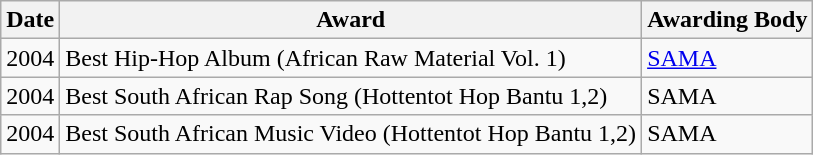<table class="wikitable sortable">
<tr>
<th><strong>Date</strong></th>
<th><strong>Award</strong></th>
<th><strong>Awarding Body</strong></th>
</tr>
<tr>
<td>2004</td>
<td>Best Hip-Hop Album (African Raw Material Vol. 1)</td>
<td><a href='#'>SAMA</a></td>
</tr>
<tr>
<td>2004</td>
<td>Best South African Rap Song (Hottentot Hop Bantu 1,2)</td>
<td>SAMA</td>
</tr>
<tr>
<td>2004</td>
<td>Best South African Music Video (Hottentot Hop Bantu 1,2)</td>
<td>SAMA</td>
</tr>
</table>
